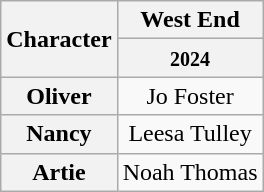<table class="wikitable" style="text-align:center;">
<tr>
<th rowspan="2">Character</th>
<th>West End</th>
</tr>
<tr>
<th><small>2024</small></th>
</tr>
<tr>
<th>Oliver</th>
<td>Jo Foster</td>
</tr>
<tr>
<th>Nancy</th>
<td>Leesa Tulley</td>
</tr>
<tr>
<th>Artie</th>
<td>Noah Thomas</td>
</tr>
</table>
